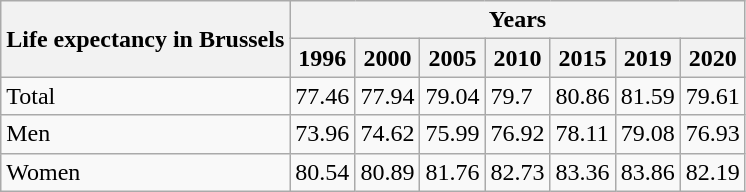<table class="wikitable">
<tr>
<th rowspan="2">Life expectancy in Brussels</th>
<th colspan="7">Years</th>
</tr>
<tr>
<th>1996</th>
<th>2000</th>
<th>2005</th>
<th>2010</th>
<th>2015</th>
<th>2019</th>
<th>2020</th>
</tr>
<tr>
<td>Total</td>
<td>77.46</td>
<td>77.94</td>
<td>79.04</td>
<td>79.7</td>
<td>80.86</td>
<td>81.59</td>
<td>79.61</td>
</tr>
<tr>
<td>Men</td>
<td>73.96</td>
<td>74.62</td>
<td>75.99</td>
<td>76.92</td>
<td>78.11</td>
<td>79.08</td>
<td>76.93</td>
</tr>
<tr>
<td>Women</td>
<td>80.54</td>
<td>80.89</td>
<td>81.76</td>
<td>82.73</td>
<td>83.36</td>
<td>83.86</td>
<td>82.19</td>
</tr>
</table>
